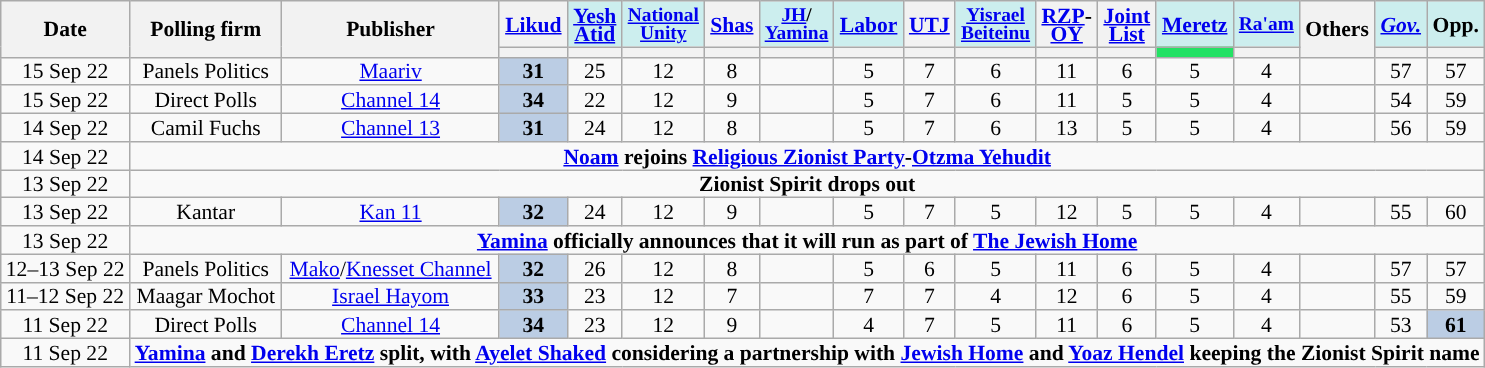<table class="wikitable sortable" style=text-align:center;font-size:90%;line-height:12px>
<tr>
<th rowspan=2>Date</th>
<th rowspan=2>Polling firm</th>
<th rowspan=2>Publisher</th>
<th><a href='#'>Likud</a></th>
<th style=background:#cee><a href='#'>Yesh<br>Atid</a></th>
<th style="background:#cee;font-size:90%"><a href='#'>National<br>Unity</a></th>
<th><a href='#'>Shas</a></th>
<th style="background:#cee;font-size:90%"><a href='#'>JH</a>/<br><a href='#'>Yamina</a></th>
<th style=background:#cee><a href='#'>Labor</a></th>
<th><a href='#'>UTJ</a></th>
<th style="background:#cee; font-size:90%"><a href='#'>Yisrael<br>Beiteinu</a></th>
<th><a href='#'>RZP</a>-<br><a href='#'>OY</a></th>
<th><a href='#'>Joint<br>List</a></th>
<th style=background:#cee><a href='#'>Meretz</a></th>
<th style="background:#cee; font-size:90%"><a href='#'>Ra'am</a></th>
<th rowspan="2">Others</th>
<th style=background:#cee><a href='#'><em>Gov.</em></a></th>
<th style=background:#cee>Opp.</th>
</tr>
<tr>
<th style=background:></th>
<th style=background:></th>
<th style=background:></th>
<th style=background:></th>
<th style=background:></th>
<th style=background:></th>
<th style=background:></th>
<th style=background:></th>
<th style=background:></th>
<th style=background:></th>
<th style=background:#23e164></th>
<th style=background:></th>
<th style=background:></th>
<th style=background:></th>
</tr>
<tr>
<td>15 Sep 22</td>
<td>Panels Politics</td>
<td><a href='#'>Maariv</a></td>
<td style="background:#BBCDE4"><strong>31</strong></td>
<td>25</td>
<td>12</td>
<td>8</td>
<td></td>
<td>5</td>
<td>7</td>
<td>6</td>
<td>11</td>
<td>6</td>
<td>5</td>
<td>4</td>
<td></td>
<td>57</td>
<td>57</td>
</tr>
<tr>
<td>15 Sep 22</td>
<td>Direct Polls</td>
<td><a href='#'>Channel 14</a></td>
<td style="background:#BBCDE4"><strong>34</strong></td>
<td>22</td>
<td>12</td>
<td>9</td>
<td></td>
<td>5</td>
<td>7</td>
<td>6</td>
<td>11</td>
<td>5</td>
<td>5</td>
<td>4</td>
<td></td>
<td>54</td>
<td>59</td>
</tr>
<tr>
<td>14 Sep 22</td>
<td>Camil Fuchs</td>
<td><a href='#'>Channel 13</a></td>
<td style="background:#BBCDE4"><strong>31</strong></td>
<td>24</td>
<td>12</td>
<td>8</td>
<td></td>
<td>5</td>
<td>7</td>
<td>6</td>
<td>13</td>
<td>5</td>
<td>5</td>
<td>4</td>
<td></td>
<td>56</td>
<td>59</td>
</tr>
<tr>
<td>14 Sep 22</td>
<td colspan="17"><strong><a href='#'>Noam</a> rejoins <a href='#'>Religious Zionist Party</a>-<a href='#'>Otzma Yehudit</a></strong></td>
</tr>
<tr>
<td>13 Sep 22</td>
<td colspan="17"><strong>Zionist Spirit drops out</strong></td>
</tr>
<tr>
<td>13 Sep 22</td>
<td>Kantar</td>
<td><a href='#'>Kan 11</a></td>
<td style="background:#BBCDE4"><strong>32</strong></td>
<td>24</td>
<td>12</td>
<td>9</td>
<td></td>
<td>5</td>
<td>7</td>
<td>5</td>
<td>12</td>
<td>5</td>
<td>5</td>
<td>4</td>
<td></td>
<td>55</td>
<td>60</td>
</tr>
<tr>
<td>13 Sep 22</td>
<td colspan="17"><strong><a href='#'>Yamina</a> officially announces that it will run as part of <a href='#'>The Jewish Home</a></strong></td>
</tr>
<tr>
<td>12–13 Sep 22</td>
<td>Panels Politics</td>
<td><a href='#'>Mako</a>/<a href='#'>Knesset Channel</a></td>
<td style="background:#BBCDE4"><strong>32</strong></td>
<td>26</td>
<td>12</td>
<td>8</td>
<td></td>
<td>5</td>
<td>6</td>
<td>5</td>
<td>11</td>
<td>6</td>
<td>5</td>
<td>4</td>
<td></td>
<td>57</td>
<td>57</td>
</tr>
<tr>
<td>11–12 Sep 22</td>
<td>Maagar Mochot</td>
<td><a href='#'>Israel Hayom</a></td>
<td style="background:#BBCDE4"><strong>33</strong></td>
<td>23</td>
<td>12</td>
<td>7</td>
<td></td>
<td>7</td>
<td>7</td>
<td>4</td>
<td>12</td>
<td>6</td>
<td>5</td>
<td>4</td>
<td></td>
<td>55</td>
<td>59</td>
</tr>
<tr>
<td>11 Sep 22</td>
<td>Direct Polls</td>
<td><a href='#'>Channel 14</a></td>
<td style="background:#BBCDE4"><strong>34</strong></td>
<td>23</td>
<td>12</td>
<td>9</td>
<td></td>
<td>4</td>
<td>7</td>
<td>5</td>
<td>11</td>
<td>6</td>
<td>5</td>
<td>4</td>
<td></td>
<td>53</td>
<td style=background:#BBCDE4><strong>61</strong></td>
</tr>
<tr>
<td>11 Sep 22</td>
<td colspan="17"><strong><a href='#'>Yamina</a> and <a href='#'>Derekh Eretz</a> split, with <a href='#'>Ayelet Shaked</a> considering a partnership with <a href='#'>Jewish Home</a> and <a href='#'>Yoaz Hendel</a> keeping the Zionist Spirit name</strong></td>
</tr>
</table>
